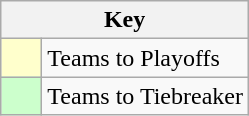<table class="wikitable" style="text-align: center;">
<tr>
<th colspan=2>Key</th>
</tr>
<tr>
<td style="background:#ffffcc; width:20px;"></td>
<td align=left>Teams to Playoffs</td>
</tr>
<tr>
<td style="background:#ccffcc; width:20px;"></td>
<td align=left>Teams to Tiebreaker</td>
</tr>
</table>
